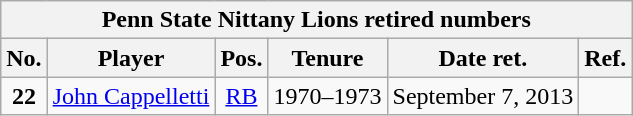<table class="wikitable" style="text-align:center">
<tr>
<th colspan=6 style =><strong>Penn State Nittany Lions retired numbers</strong></th>
</tr>
<tr>
<th style = >No.</th>
<th style = >Player</th>
<th style = >Pos.</th>
<th style = >Tenure</th>
<th style = >Date ret.</th>
<th style = >Ref.</th>
</tr>
<tr>
<td><strong>22</strong></td>
<td><a href='#'>John Cappelletti</a></td>
<td><a href='#'>RB</a></td>
<td>1970–1973</td>
<td>September 7, 2013</td>
<td></td>
</tr>
</table>
